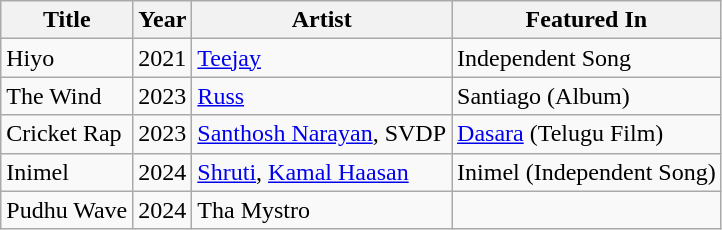<table class="wikitable">
<tr>
<th>Title</th>
<th>Year</th>
<th>Artist</th>
<th>Featured In</th>
</tr>
<tr>
<td>Hiyo</td>
<td>2021</td>
<td><a href='#'>Teejay</a></td>
<td>Independent Song</td>
</tr>
<tr>
<td>The Wind</td>
<td>2023</td>
<td><a href='#'>Russ</a></td>
<td>Santiago (Album)</td>
</tr>
<tr>
<td>Cricket Rap</td>
<td>2023</td>
<td><a href='#'>Santhosh Narayan</a>, SVDP</td>
<td><a href='#'>Dasara</a> (Telugu Film)</td>
</tr>
<tr>
<td>Inimel</td>
<td>2024</td>
<td><a href='#'>Shruti</a>, <a href='#'>Kamal Haasan</a></td>
<td>Inimel (Independent Song)</td>
</tr>
<tr>
<td>Pudhu Wave</td>
<td>2024</td>
<td>Tha Mystro</td>
<td></td>
</tr>
</table>
